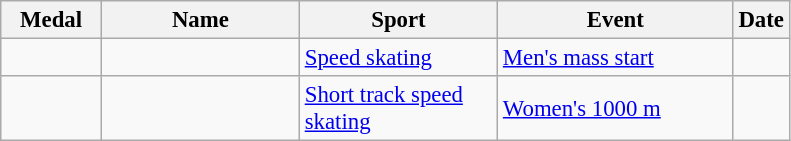<table class="wikitable sortable" style="font-size: 95%;">
<tr>
<th width=60px>Medal</th>
<th width=125px>Name</th>
<th width=125px>Sport</th>
<th width=150px>Event</th>
<th>Date</th>
</tr>
<tr>
<td></td>
<td></td>
<td><a href='#'>Speed skating</a></td>
<td><a href='#'>Men's mass start</a></td>
<td></td>
</tr>
<tr>
<td></td>
<td></td>
<td><a href='#'>Short track speed skating</a></td>
<td><a href='#'>Women's 1000 m</a></td>
<td></td>
</tr>
</table>
